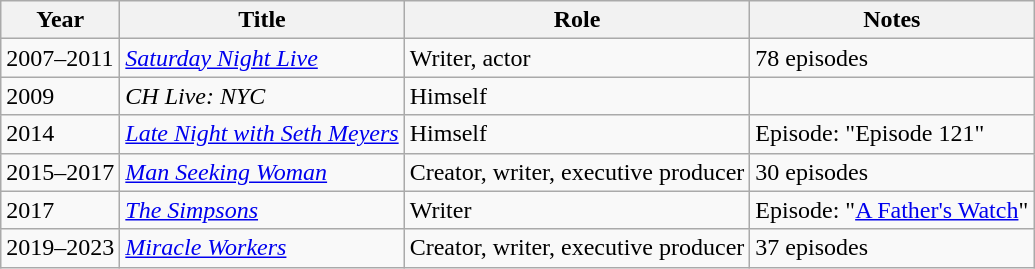<table class="wikitable">
<tr>
<th>Year</th>
<th>Title</th>
<th>Role</th>
<th>Notes</th>
</tr>
<tr>
<td>2007–2011</td>
<td><em><a href='#'>Saturday Night Live</a></em></td>
<td>Writer, actor</td>
<td>78 episodes</td>
</tr>
<tr>
<td>2009</td>
<td><em>CH Live: NYC</em></td>
<td>Himself</td>
<td></td>
</tr>
<tr>
<td>2014</td>
<td><em><a href='#'>Late Night with Seth Meyers</a></em></td>
<td>Himself</td>
<td>Episode: "Episode 121"</td>
</tr>
<tr>
<td>2015–2017</td>
<td><em><a href='#'>Man Seeking Woman</a></em></td>
<td>Creator, writer, executive producer</td>
<td>30 episodes</td>
</tr>
<tr>
<td>2017</td>
<td><em><a href='#'>The Simpsons</a></em></td>
<td>Writer</td>
<td>Episode: "<a href='#'>A Father's Watch</a>"</td>
</tr>
<tr>
<td>2019–2023</td>
<td><em><a href='#'>Miracle Workers</a></em></td>
<td>Creator, writer, executive producer</td>
<td>37 episodes</td>
</tr>
</table>
